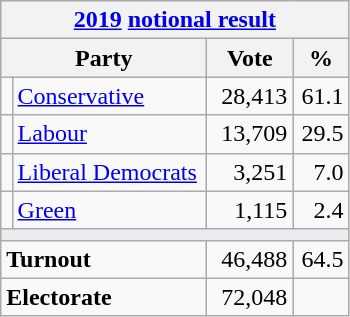<table class="wikitable">
<tr>
<th colspan="4"><a href='#'>2019</a> <a href='#'>notional result</a></th>
</tr>
<tr>
<th bgcolor="#DDDDFF" width="130px" colspan="2">Party</th>
<th bgcolor="#DDDDFF" width="50px">Vote</th>
<th bgcolor="#DDDDFF" width="30px">%</th>
</tr>
<tr>
<td></td>
<td><a href='#'>Conservative</a></td>
<td align=right>28,413</td>
<td align=right>61.1</td>
</tr>
<tr>
<td></td>
<td><a href='#'>Labour</a></td>
<td align=right>13,709</td>
<td align=right>29.5</td>
</tr>
<tr>
<td></td>
<td><a href='#'>Liberal Democrats</a></td>
<td align=right>3,251</td>
<td align=right>7.0</td>
</tr>
<tr>
<td></td>
<td><a href='#'>Green</a></td>
<td align=right>1,115</td>
<td align=right>2.4</td>
</tr>
<tr>
<td colspan="4" bgcolor="#EAECF0"></td>
</tr>
<tr>
<td colspan="2"><strong>Turnout</strong></td>
<td align=right>46,488</td>
<td align=right>64.5</td>
</tr>
<tr>
<td colspan="2"><strong>Electorate</strong></td>
<td align=right>72,048</td>
</tr>
</table>
